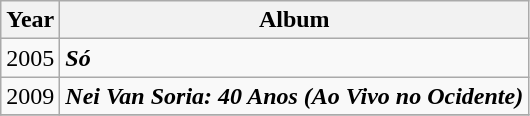<table class="wikitable">
<tr>
<th>Year</th>
<th>Album</th>
</tr>
<tr>
<td>2005</td>
<td><strong><em>Só</em></strong> </td>
</tr>
<tr>
<td>2009</td>
<td><strong><em>Nei Van Soria: 40 Anos (Ao Vivo no Ocidente)</em></strong> </td>
</tr>
<tr>
</tr>
</table>
